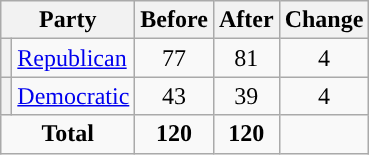<table class="wikitable" style="text-align:center;">
<tr>
<th colspan="2">Party</th>
<th>Before</th>
<th>After</th>
<th>Change</th>
</tr>
<tr>
<th style="background-color:"></th>
<td style="text-align:left;"><a href='#'>Republican</a></td>
<td>77</td>
<td>81</td>
<td> 4</td>
</tr>
<tr>
<th style="background-color:"></th>
<td style="text-align:left;"><a href='#'>Democratic</a></td>
<td>43</td>
<td>39</td>
<td> 4</td>
</tr>
<tr>
<td colspan="2"><strong>Total</strong></td>
<td><strong>120</strong></td>
<td><strong>120</strong></td>
<td></td>
</tr>
</table>
